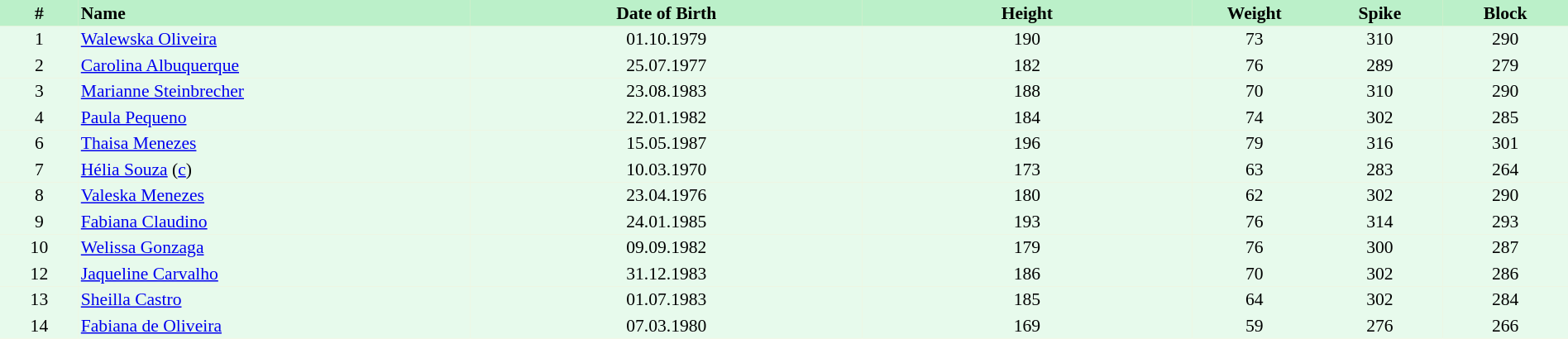<table border=0 cellpadding=2 cellspacing=0  |- bgcolor=#FFECCE style="text-align:center; font-size:90%;" width=100%>
<tr bgcolor=#BBF0C9>
<th width=5%>#</th>
<th width=25% align=left>Name</th>
<th width=25%>Date of Birth</th>
<th width=21%>Height</th>
<th width=8%>Weight</th>
<th width=8%>Spike</th>
<th width=8%>Block</th>
</tr>
<tr bgcolor=#E7FAEC>
<td>1</td>
<td align=left><a href='#'>Walewska Oliveira</a></td>
<td>01.10.1979</td>
<td>190</td>
<td>73</td>
<td>310</td>
<td>290</td>
</tr>
<tr bgcolor=#E7FAEC>
<td>2</td>
<td align=left><a href='#'>Carolina Albuquerque</a></td>
<td>25.07.1977</td>
<td>182</td>
<td>76</td>
<td>289</td>
<td>279</td>
</tr>
<tr bgcolor=#E7FAEC>
<td>3</td>
<td align=left><a href='#'>Marianne Steinbrecher</a></td>
<td>23.08.1983</td>
<td>188</td>
<td>70</td>
<td>310</td>
<td>290</td>
</tr>
<tr bgcolor=#E7FAEC>
<td>4</td>
<td align=left><a href='#'>Paula Pequeno</a></td>
<td>22.01.1982</td>
<td>184</td>
<td>74</td>
<td>302</td>
<td>285</td>
</tr>
<tr bgcolor=#E7FAEC>
<td>6</td>
<td align=left><a href='#'>Thaisa Menezes</a></td>
<td>15.05.1987</td>
<td>196</td>
<td>79</td>
<td>316</td>
<td>301</td>
</tr>
<tr bgcolor=#E7FAEC>
<td>7</td>
<td align=left><a href='#'>Hélia Souza</a> (<a href='#'>c</a>)</td>
<td>10.03.1970</td>
<td>173</td>
<td>63</td>
<td>283</td>
<td>264</td>
</tr>
<tr bgcolor=#E7FAEC>
<td>8</td>
<td align=left><a href='#'>Valeska Menezes</a></td>
<td>23.04.1976</td>
<td>180</td>
<td>62</td>
<td>302</td>
<td>290</td>
</tr>
<tr bgcolor=#E7FAEC>
<td>9</td>
<td align=left><a href='#'>Fabiana Claudino</a></td>
<td>24.01.1985</td>
<td>193</td>
<td>76</td>
<td>314</td>
<td>293</td>
</tr>
<tr bgcolor=#E7FAEC>
<td>10</td>
<td align=left><a href='#'>Welissa Gonzaga</a></td>
<td>09.09.1982</td>
<td>179</td>
<td>76</td>
<td>300</td>
<td>287</td>
</tr>
<tr bgcolor=#E7FAEC>
<td>12</td>
<td align=left><a href='#'>Jaqueline Carvalho</a></td>
<td>31.12.1983</td>
<td>186</td>
<td>70</td>
<td>302</td>
<td>286</td>
</tr>
<tr bgcolor=#E7FAEC>
<td>13</td>
<td align=left><a href='#'>Sheilla Castro</a></td>
<td>01.07.1983</td>
<td>185</td>
<td>64</td>
<td>302</td>
<td>284</td>
</tr>
<tr bgcolor=#E7FAEC>
<td>14</td>
<td align=left><a href='#'>Fabiana de Oliveira</a></td>
<td>07.03.1980</td>
<td>169</td>
<td>59</td>
<td>276</td>
<td>266</td>
</tr>
</table>
